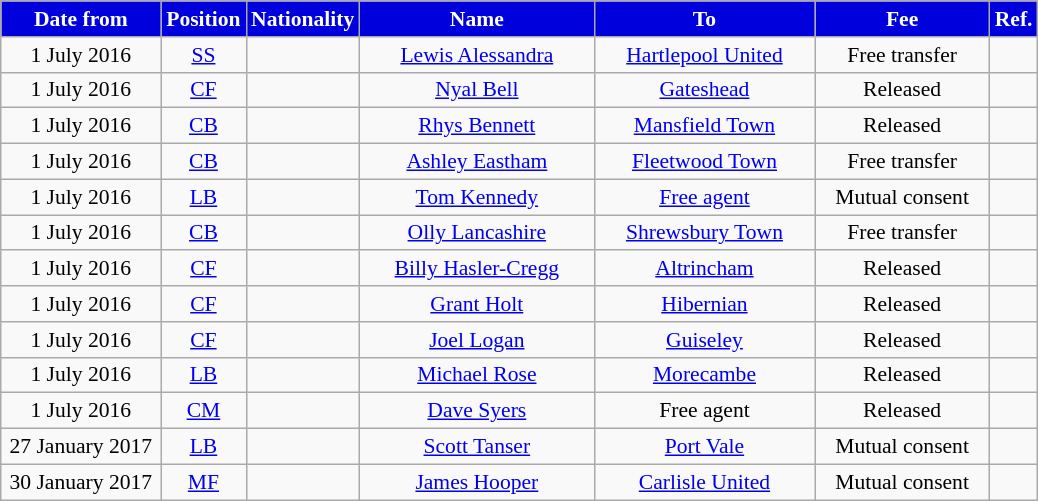<table class="wikitable"  style="text-align:center; font-size:90%; ">
<tr>
<th style="background:#0000DD; color:#FFFFFF; width:100px;">Date from</th>
<th style="background:#0000DD; color:#FFFFFF; width:50px;">Position</th>
<th style="background:#0000DD; color:#FFFFFF; width:50px;">Nationality</th>
<th style="background:#0000DD; color:#FFFFFF; width:150px;">Name</th>
<th style="background:#0000DD; color:#FFFFFF; width:140px;">To</th>
<th style="background:#0000DD; color:#FFFFFF; width:110px;">Fee</th>
<th style="background:#0000DD; color:#FFFFFF; width:25px;">Ref.</th>
</tr>
<tr>
<td>1 July 2016</td>
<td><a href='#'>SS</a></td>
<td></td>
<td><a href='#'>Lewis Alessandra</a></td>
<td><a href='#'>Hartlepool United</a></td>
<td>Free transfer</td>
<td></td>
</tr>
<tr>
<td>1 July 2016</td>
<td><a href='#'>CF</a></td>
<td></td>
<td><a href='#'>Nyal Bell</a></td>
<td><a href='#'>Gateshead</a></td>
<td>Released</td>
<td></td>
</tr>
<tr>
<td>1 July 2016</td>
<td><a href='#'>CB</a></td>
<td></td>
<td><a href='#'>Rhys Bennett</a></td>
<td><a href='#'>Mansfield Town</a></td>
<td>Released</td>
<td></td>
</tr>
<tr>
<td>1 July 2016</td>
<td><a href='#'>CB</a></td>
<td></td>
<td><a href='#'>Ashley Eastham</a></td>
<td><a href='#'>Fleetwood Town</a></td>
<td>Free transfer</td>
<td></td>
</tr>
<tr>
<td>1 July 2016</td>
<td><a href='#'>LB</a></td>
<td></td>
<td><a href='#'>Tom Kennedy</a></td>
<td><a href='#'>Free agent</a></td>
<td>Mutual consent</td>
<td></td>
</tr>
<tr>
<td>1 July 2016</td>
<td><a href='#'>CB</a></td>
<td></td>
<td><a href='#'>Olly Lancashire</a></td>
<td><a href='#'>Shrewsbury Town</a></td>
<td>Free transfer</td>
<td></td>
</tr>
<tr>
<td>1 July 2016</td>
<td><a href='#'>CF</a></td>
<td></td>
<td><a href='#'>Billy Hasler-Cregg</a></td>
<td><a href='#'>Altrincham</a></td>
<td>Released</td>
<td></td>
</tr>
<tr>
<td>1 July 2016</td>
<td><a href='#'>CF</a></td>
<td></td>
<td><a href='#'>Grant Holt</a></td>
<td><a href='#'>Hibernian</a></td>
<td>Released</td>
<td></td>
</tr>
<tr>
<td>1 July 2016</td>
<td><a href='#'>CF</a></td>
<td></td>
<td><a href='#'>Joel Logan</a></td>
<td><a href='#'>Guiseley</a></td>
<td>Released</td>
<td></td>
</tr>
<tr>
<td>1 July 2016</td>
<td><a href='#'>LB</a></td>
<td></td>
<td><a href='#'>Michael Rose</a></td>
<td><a href='#'>Morecambe</a></td>
<td>Released</td>
<td></td>
</tr>
<tr>
<td>1 July 2016</td>
<td><a href='#'>CM</a></td>
<td></td>
<td><a href='#'>Dave Syers</a></td>
<td>Free agent</td>
<td>Released</td>
<td></td>
</tr>
<tr>
<td>27 January 2017</td>
<td><a href='#'>LB</a></td>
<td></td>
<td><a href='#'>Scott Tanser</a></td>
<td><a href='#'>Port Vale</a></td>
<td>Mutual consent</td>
<td></td>
</tr>
<tr>
<td>30 January 2017</td>
<td><a href='#'>MF</a></td>
<td></td>
<td><a href='#'>James Hooper</a></td>
<td><a href='#'>Carlisle United</a></td>
<td>Mutual consent</td>
<td></td>
</tr>
</table>
